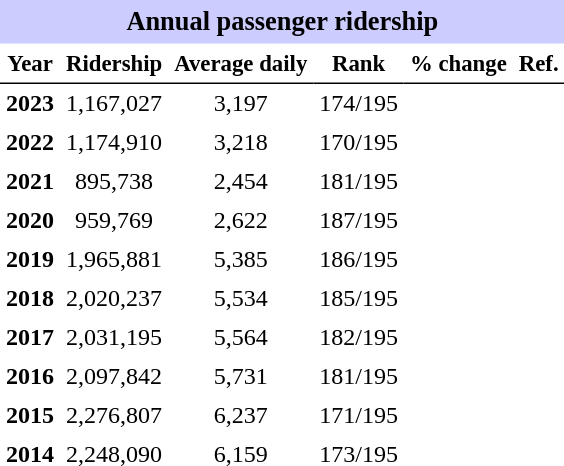<table class="toccolours" cellpadding="4" cellspacing="0" style="text-align:right;">
<tr>
<th colspan="6"  style="background-color:#ccf; background-color:#ccf; font-size:110%; text-align:center;">Annual passenger ridership</th>
</tr>
<tr style="font-size:95%; text-align:center">
<th style="border-bottom:1px solid black">Year</th>
<th style="border-bottom:1px solid black">Ridership</th>
<th style="border-bottom:1px solid black">Average daily</th>
<th style="border-bottom:1px solid black">Rank</th>
<th style="border-bottom:1px solid black">% change</th>
<th style="border-bottom:1px solid black">Ref.</th>
</tr>
<tr style="text-align:center;">
<td><strong>2023</strong></td>
<td>1,167,027</td>
<td>3,197</td>
<td>174/195</td>
<td></td>
<td></td>
</tr>
<tr style="text-align:center;">
<td><strong>2022</strong></td>
<td>1,174,910</td>
<td>3,218</td>
<td>170/195</td>
<td></td>
<td></td>
</tr>
<tr style="text-align:center;">
<td><strong>2021</strong></td>
<td>895,738</td>
<td>2,454</td>
<td>181/195</td>
<td></td>
<td></td>
</tr>
<tr style="text-align:center;">
<td><strong>2020</strong></td>
<td>959,769</td>
<td>2,622</td>
<td>187/195</td>
<td></td>
<td></td>
</tr>
<tr style="text-align:center;">
<td><strong>2019</strong></td>
<td>1,965,881</td>
<td>5,385</td>
<td>186/195</td>
<td></td>
<td></td>
</tr>
<tr style="text-align:center;">
<td><strong>2018</strong></td>
<td>2,020,237</td>
<td>5,534</td>
<td>185/195</td>
<td></td>
<td></td>
</tr>
<tr style="text-align:center;">
<td><strong>2017</strong></td>
<td>2,031,195</td>
<td>5,564</td>
<td>182/195</td>
<td></td>
<td></td>
</tr>
<tr style="text-align:center;">
<td><strong>2016</strong></td>
<td>2,097,842</td>
<td>5,731</td>
<td>181/195</td>
<td></td>
<td></td>
</tr>
<tr style="text-align:center;">
<td><strong>2015</strong></td>
<td>2,276,807</td>
<td>6,237</td>
<td>171/195</td>
<td></td>
<td></td>
</tr>
<tr style="text-align:center;">
<td><strong>2014</strong></td>
<td>2,248,090</td>
<td>6,159</td>
<td>173/195</td>
<td></td>
<td></td>
</tr>
</table>
